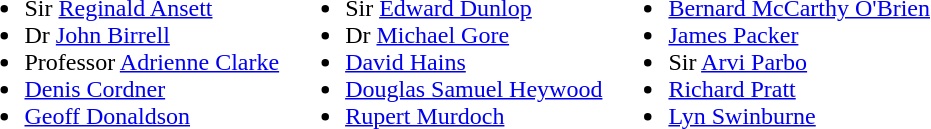<table>
<tr>
<td><br><ul><li>Sir <a href='#'>Reginald Ansett</a></li><li>Dr <a href='#'>John Birrell</a></li><li>Professor <a href='#'>Adrienne Clarke</a></li><li><a href='#'>Denis Cordner</a></li><li><a href='#'>Geoff Donaldson</a></li></ul></td>
<td><br><ul><li>Sir <a href='#'>Edward Dunlop</a></li><li>Dr <a href='#'>Michael Gore</a></li><li><a href='#'>David Hains</a></li><li><a href='#'>Douglas Samuel Heywood</a></li><li><a href='#'>Rupert Murdoch</a></li></ul></td>
<td><br><ul><li><a href='#'>Bernard McCarthy O'Brien</a></li><li><a href='#'>James Packer</a></li><li>Sir <a href='#'>Arvi Parbo</a></li><li><a href='#'>Richard Pratt</a></li><li><a href='#'>Lyn Swinburne</a></li></ul></td>
</tr>
</table>
